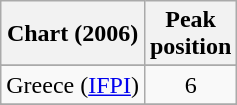<table class="wikitable sortable">
<tr>
<th>Chart (2006)</th>
<th>Peak<br>position</th>
</tr>
<tr>
</tr>
<tr>
</tr>
<tr>
</tr>
<tr>
</tr>
<tr>
</tr>
<tr>
</tr>
<tr>
</tr>
<tr>
<td>Greece (<a href='#'>IFPI</a>)</td>
<td align="center">6</td>
</tr>
<tr>
</tr>
<tr>
</tr>
<tr>
</tr>
</table>
